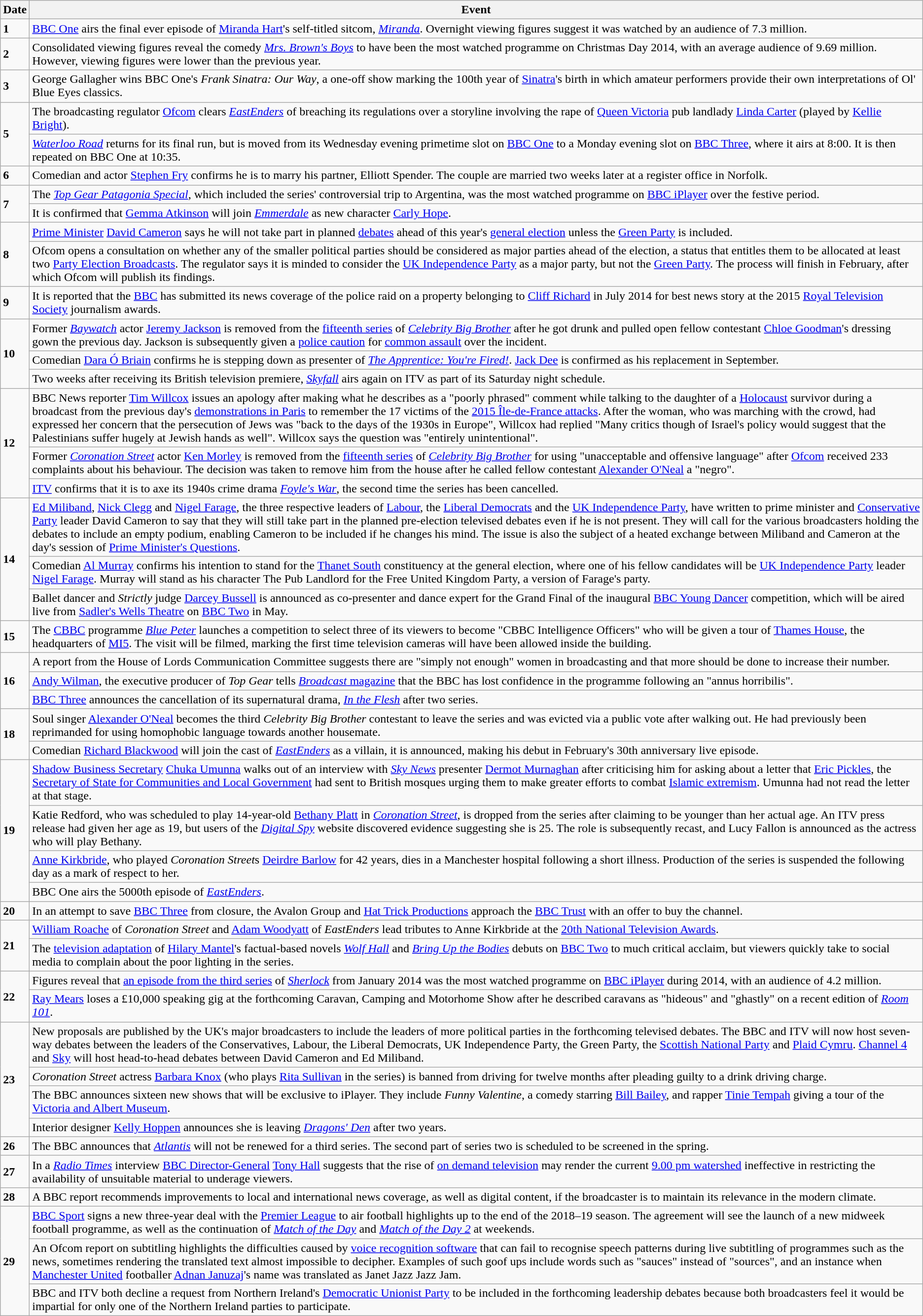<table class="wikitable">
<tr>
<th>Date</th>
<th>Event</th>
</tr>
<tr>
<td><strong>1</strong></td>
<td><a href='#'>BBC One</a> airs the final ever episode of <a href='#'>Miranda Hart</a>'s self-titled sitcom, <em><a href='#'>Miranda</a></em>. Overnight viewing figures suggest it was watched by an audience of 7.3 million.</td>
</tr>
<tr>
<td><strong>2</strong></td>
<td>Consolidated viewing figures reveal the comedy <em><a href='#'>Mrs. Brown's Boys</a></em> to have been the most watched programme on Christmas Day 2014, with an average audience of 9.69 million. However, viewing figures were lower than the previous year.</td>
</tr>
<tr>
<td><strong>3</strong></td>
<td>George Gallagher wins BBC One's <em>Frank Sinatra: Our Way</em>, a one-off show marking the 100th year of <a href='#'>Sinatra</a>'s birth in which amateur performers provide their own interpretations of Ol' Blue Eyes classics.</td>
</tr>
<tr>
<td rowspan=2><strong>5</strong></td>
<td>The broadcasting regulator <a href='#'>Ofcom</a> clears <em><a href='#'>EastEnders</a></em> of breaching its regulations over a storyline involving the rape of <a href='#'>Queen Victoria</a> pub landlady <a href='#'>Linda Carter</a> (played by <a href='#'>Kellie Bright</a>).</td>
</tr>
<tr>
<td><em><a href='#'>Waterloo Road</a></em> returns for its final run, but is moved from its Wednesday evening primetime slot on <a href='#'>BBC One</a> to a Monday evening slot on <a href='#'>BBC Three</a>, where it airs at 8:00. It is then repeated on BBC One at 10:35.</td>
</tr>
<tr>
<td><strong>6</strong></td>
<td>Comedian and actor <a href='#'>Stephen Fry</a> confirms he is to marry his partner, Elliott Spender. The couple are married two weeks later at a register office in Norfolk.</td>
</tr>
<tr>
<td rowspan=2><strong>7</strong></td>
<td>The <em><a href='#'>Top Gear Patagonia Special</a></em>, which included the series' controversial trip to Argentina, was the most watched programme on <a href='#'>BBC iPlayer</a> over the festive period.</td>
</tr>
<tr>
<td>It is confirmed that <a href='#'>Gemma Atkinson</a> will join <em><a href='#'>Emmerdale</a></em> as new character <a href='#'>Carly Hope</a>.</td>
</tr>
<tr>
<td rowspan=2><strong>8</strong></td>
<td><a href='#'>Prime Minister</a> <a href='#'>David Cameron</a> says he will not take part in planned <a href='#'>debates</a> ahead of this year's <a href='#'>general election</a> unless the <a href='#'>Green Party</a> is included.</td>
</tr>
<tr>
<td>Ofcom opens a consultation on whether any of the smaller political parties should be considered as major parties ahead of the election, a status that entitles them to be allocated at least two <a href='#'>Party Election Broadcasts</a>. The regulator says it is minded to consider the <a href='#'>UK Independence Party</a> as a major party, but not the <a href='#'>Green Party</a>. The process will finish in February, after which Ofcom will publish its findings.</td>
</tr>
<tr>
<td><strong>9</strong></td>
<td>It is reported that the <a href='#'>BBC</a> has submitted its news coverage of the police raid on a property belonging to <a href='#'>Cliff Richard</a> in July 2014 for best news story at the 2015 <a href='#'>Royal Television Society</a> journalism awards.</td>
</tr>
<tr>
<td rowspan=3><strong>10</strong></td>
<td>Former <em><a href='#'>Baywatch</a></em> actor <a href='#'>Jeremy Jackson</a> is removed from the <a href='#'>fifteenth series</a> of <em><a href='#'>Celebrity Big Brother</a></em> after he got drunk and pulled open fellow contestant <a href='#'>Chloe Goodman</a>'s dressing gown the previous day. Jackson is subsequently given a <a href='#'>police caution</a> for <a href='#'>common assault</a> over the incident.</td>
</tr>
<tr>
<td>Comedian <a href='#'>Dara Ó Briain</a> confirms he is stepping down as presenter of <em><a href='#'>The Apprentice: You're Fired!</a></em>. <a href='#'>Jack Dee</a> is confirmed as his replacement in September.</td>
</tr>
<tr>
<td>Two weeks after receiving its British television premiere, <em><a href='#'>Skyfall</a></em> airs again on ITV as part of its Saturday night schedule.</td>
</tr>
<tr>
<td rowspan=3><strong>12</strong></td>
<td>BBC News reporter <a href='#'>Tim Willcox</a> issues an apology after making what he describes as a "poorly phrased" comment while talking to the daughter of a <a href='#'>Holocaust</a> survivor during a broadcast from the previous day's <a href='#'>demonstrations in Paris</a> to remember the 17 victims of the <a href='#'>2015 Île-de-France attacks</a>. After the woman, who was marching with the crowd, had expressed her concern that the persecution of Jews was "back to the days of the 1930s in Europe", Willcox had replied "Many critics though of Israel's policy would suggest that the Palestinians suffer hugely at Jewish hands as well". Willcox says the question was "entirely unintentional".</td>
</tr>
<tr>
<td>Former <em><a href='#'>Coronation Street</a></em> actor <a href='#'>Ken Morley</a> is removed from the <a href='#'>fifteenth series</a> of <em><a href='#'>Celebrity Big Brother</a></em> for using "unacceptable and offensive language" after <a href='#'>Ofcom</a> received 233 complaints about his behaviour. The decision was taken to remove him from the house after he called fellow contestant <a href='#'>Alexander O'Neal</a> a "negro".</td>
</tr>
<tr>
<td><a href='#'>ITV</a> confirms that it is to axe its 1940s crime drama <em><a href='#'>Foyle's War</a></em>, the second time the series has been cancelled.</td>
</tr>
<tr>
<td rowspan=3><strong>14</strong></td>
<td><a href='#'>Ed Miliband</a>, <a href='#'>Nick Clegg</a> and <a href='#'>Nigel Farage</a>, the three respective leaders of <a href='#'>Labour</a>, the <a href='#'>Liberal Democrats</a> and the <a href='#'>UK Independence Party</a>, have written to prime minister and <a href='#'>Conservative Party</a> leader David Cameron to say that they will still take part in the planned pre-election televised debates even if he is not present. They will call for the various broadcasters holding the debates to include an empty podium, enabling Cameron to be included if he changes his mind. The issue is also the subject of a heated exchange between Miliband and Cameron at the day's session of <a href='#'>Prime Minister's Questions</a>.</td>
</tr>
<tr>
<td>Comedian <a href='#'>Al Murray</a> confirms his intention to stand for the <a href='#'>Thanet South</a> constituency at the general election, where one of his fellow candidates will be <a href='#'>UK Independence Party</a> leader <a href='#'>Nigel Farage</a>. Murray will stand as his character The Pub Landlord for the Free United Kingdom Party, a version of Farage's party.</td>
</tr>
<tr>
<td>Ballet dancer and <em>Strictly</em> judge <a href='#'>Darcey Bussell</a> is announced as co-presenter and dance expert for the Grand Final of the inaugural <a href='#'>BBC Young Dancer</a> competition, which will be aired live from <a href='#'>Sadler's Wells Theatre</a> on <a href='#'>BBC Two</a> in May.</td>
</tr>
<tr>
<td><strong>15</strong></td>
<td>The <a href='#'>CBBC</a> programme <em><a href='#'>Blue Peter</a></em> launches a competition to select three of its viewers to become "CBBC Intelligence Officers" who will be given a tour of <a href='#'>Thames House</a>, the headquarters of <a href='#'>MI5</a>. The visit will be filmed, marking the first time television cameras will have been allowed inside the building.</td>
</tr>
<tr>
<td rowspan=3><strong>16</strong></td>
<td>A report from the House of Lords Communication Committee suggests there are "simply not enough" women in broadcasting and that more should be done to increase their number.</td>
</tr>
<tr>
<td><a href='#'>Andy Wilman</a>, the executive producer of <em>Top Gear</em> tells <a href='#'><em>Broadcast</em> magazine</a> that the BBC has lost confidence in the programme following an "annus horribilis".</td>
</tr>
<tr>
<td><a href='#'>BBC Three</a> announces the cancellation of its supernatural drama, <em><a href='#'>In the Flesh</a></em> after two series.</td>
</tr>
<tr>
<td rowspan=2><strong>18</strong></td>
<td>Soul singer <a href='#'>Alexander O'Neal</a> becomes the third <em>Celebrity Big Brother</em> contestant to leave the series and was evicted via a public vote after walking out. He had previously been reprimanded for using homophobic language towards another housemate.</td>
</tr>
<tr>
<td>Comedian <a href='#'>Richard Blackwood</a> will join the cast of <em><a href='#'>EastEnders</a></em> as a villain, it is announced, making his debut in February's 30th anniversary live episode.</td>
</tr>
<tr>
<td rowspan=4><strong>19</strong></td>
<td><a href='#'>Shadow Business Secretary</a> <a href='#'>Chuka Umunna</a> walks out of an interview with <em><a href='#'>Sky News</a></em> presenter <a href='#'>Dermot Murnaghan</a> after criticising him for asking about a letter that <a href='#'>Eric Pickles</a>, the <a href='#'>Secretary of State for Communities and Local Government</a> had sent to British mosques urging them to make greater efforts to combat <a href='#'>Islamic extremism</a>. Umunna had not read the letter at that stage.</td>
</tr>
<tr>
<td>Katie Redford, who was scheduled to play 14-year-old <a href='#'>Bethany Platt</a> in <em><a href='#'>Coronation Street</a></em>, is dropped from the series after claiming to be younger than her actual age. An ITV press release had given her age as 19, but users of the <em><a href='#'>Digital Spy</a></em> website discovered evidence suggesting she is 25. The role is subsequently recast, and Lucy Fallon is announced as the actress who will play Bethany.</td>
</tr>
<tr>
<td><a href='#'>Anne Kirkbride</a>, who played <em>Coronation Street</em>s <a href='#'>Deirdre Barlow</a> for 42 years, dies in a Manchester hospital following a short illness. Production of the series is suspended the following day as a mark of respect to her.</td>
</tr>
<tr>
<td>BBC One airs the 5000th episode of <em><a href='#'>EastEnders</a></em>.</td>
</tr>
<tr>
<td><strong>20</strong></td>
<td>In an attempt to save <a href='#'>BBC Three</a> from closure, the Avalon Group and <a href='#'>Hat Trick Productions</a> approach the <a href='#'>BBC Trust</a> with an offer to buy the channel.</td>
</tr>
<tr>
<td rowspan=2><strong>21</strong></td>
<td><a href='#'>William Roache</a> of <em>Coronation Street</em> and <a href='#'>Adam Woodyatt</a> of <em>EastEnders</em> lead tributes to Anne Kirkbride at the <a href='#'>20th National Television Awards</a>.</td>
</tr>
<tr>
<td>The <a href='#'>television adaptation</a> of <a href='#'>Hilary Mantel</a>'s factual-based novels <em><a href='#'>Wolf Hall</a></em> and <em><a href='#'>Bring Up the Bodies</a></em> debuts on <a href='#'>BBC Two</a> to much critical acclaim, but viewers quickly take to social media to complain about the poor lighting in the series.</td>
</tr>
<tr>
<td rowspan=2><strong>22</strong></td>
<td>Figures reveal that <a href='#'>an episode from the third series</a> of <em><a href='#'>Sherlock</a></em> from January 2014 was the most watched programme on <a href='#'>BBC iPlayer</a> during 2014, with an audience of 4.2 million.</td>
</tr>
<tr>
<td><a href='#'>Ray Mears</a> loses a £10,000 speaking gig at the forthcoming Caravan, Camping and Motorhome Show after he described caravans as "hideous" and "ghastly" on a recent edition of <em><a href='#'>Room 101</a></em>.</td>
</tr>
<tr>
<td rowspan=4><strong>23</strong></td>
<td>New proposals are published by the UK's major broadcasters to include the leaders of more political parties in the forthcoming televised debates. The BBC and ITV will now host seven-way debates between the leaders of the Conservatives, Labour, the Liberal Democrats, UK Independence Party, the Green Party, the <a href='#'>Scottish National Party</a> and <a href='#'>Plaid Cymru</a>. <a href='#'>Channel 4</a> and <a href='#'>Sky</a> will host head-to-head debates between David Cameron and Ed Miliband.</td>
</tr>
<tr>
<td><em>Coronation Street</em> actress <a href='#'>Barbara Knox</a> (who plays <a href='#'>Rita Sullivan</a> in the series) is banned from driving for twelve months after pleading guilty to a drink driving charge.</td>
</tr>
<tr>
<td>The BBC announces sixteen new shows that will be exclusive to iPlayer. They include <em>Funny Valentine</em>, a comedy starring <a href='#'>Bill Bailey</a>, and rapper <a href='#'>Tinie Tempah</a> giving a tour of the <a href='#'>Victoria and Albert Museum</a>.</td>
</tr>
<tr>
<td>Interior designer <a href='#'>Kelly Hoppen</a> announces she is leaving <em><a href='#'>Dragons' Den</a></em> after two years.</td>
</tr>
<tr>
<td><strong>26</strong></td>
<td>The BBC announces that <em><a href='#'>Atlantis</a></em> will not be renewed for a third series. The second part of series two is scheduled to be screened in the spring.</td>
</tr>
<tr>
<td><strong>27</strong></td>
<td>In a <em><a href='#'>Radio Times</a></em> interview <a href='#'>BBC Director-General</a> <a href='#'>Tony Hall</a> suggests that the rise of <a href='#'>on demand television</a> may render the current <a href='#'>9.00 pm watershed</a> ineffective in restricting the availability of unsuitable material to underage viewers.</td>
</tr>
<tr>
<td><strong>28</strong></td>
<td>A BBC report recommends improvements to local and international news coverage, as well as digital content, if the broadcaster is to maintain its relevance in the modern climate.</td>
</tr>
<tr>
<td rowspan=3><strong>29</strong></td>
<td><a href='#'>BBC Sport</a> signs a new three-year deal with the <a href='#'>Premier League</a> to air football highlights up to the end of the 2018–19 season. The agreement will see the launch of a new midweek football programme, as well as the continuation of <em><a href='#'>Match of the Day</a></em> and <em><a href='#'>Match of the Day 2</a></em> at weekends.</td>
</tr>
<tr>
<td>An Ofcom report on subtitling highlights the difficulties caused by <a href='#'>voice recognition software</a> that can fail to recognise speech patterns during live subtitling of programmes such as the news, sometimes rendering the translated text almost impossible to decipher. Examples of such goof ups include words such as "sauces" instead of "sources", and an instance when <a href='#'>Manchester United</a> footballer <a href='#'>Adnan Januzaj</a>'s name was translated as Janet Jazz Jazz Jam.</td>
</tr>
<tr>
<td>BBC and ITV both decline a request from Northern Ireland's <a href='#'>Democratic Unionist Party</a> to be included in the forthcoming leadership debates because both broadcasters feel it would be impartial for only one of the Northern Ireland parties to participate.</td>
</tr>
</table>
